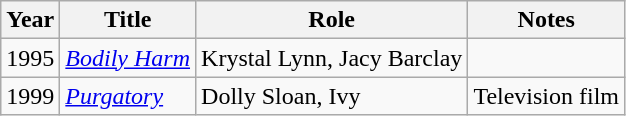<table class="wikitable sortable">
<tr>
<th>Year</th>
<th>Title</th>
<th>Role</th>
<th>Notes</th>
</tr>
<tr>
<td>1995</td>
<td><em><a href='#'>Bodily Harm</a></em></td>
<td>Krystal Lynn, Jacy Barclay</td>
<td></td>
</tr>
<tr>
<td>1999</td>
<td><em><a href='#'>Purgatory</a></em></td>
<td>Dolly Sloan, Ivy</td>
<td>Television film</td>
</tr>
</table>
